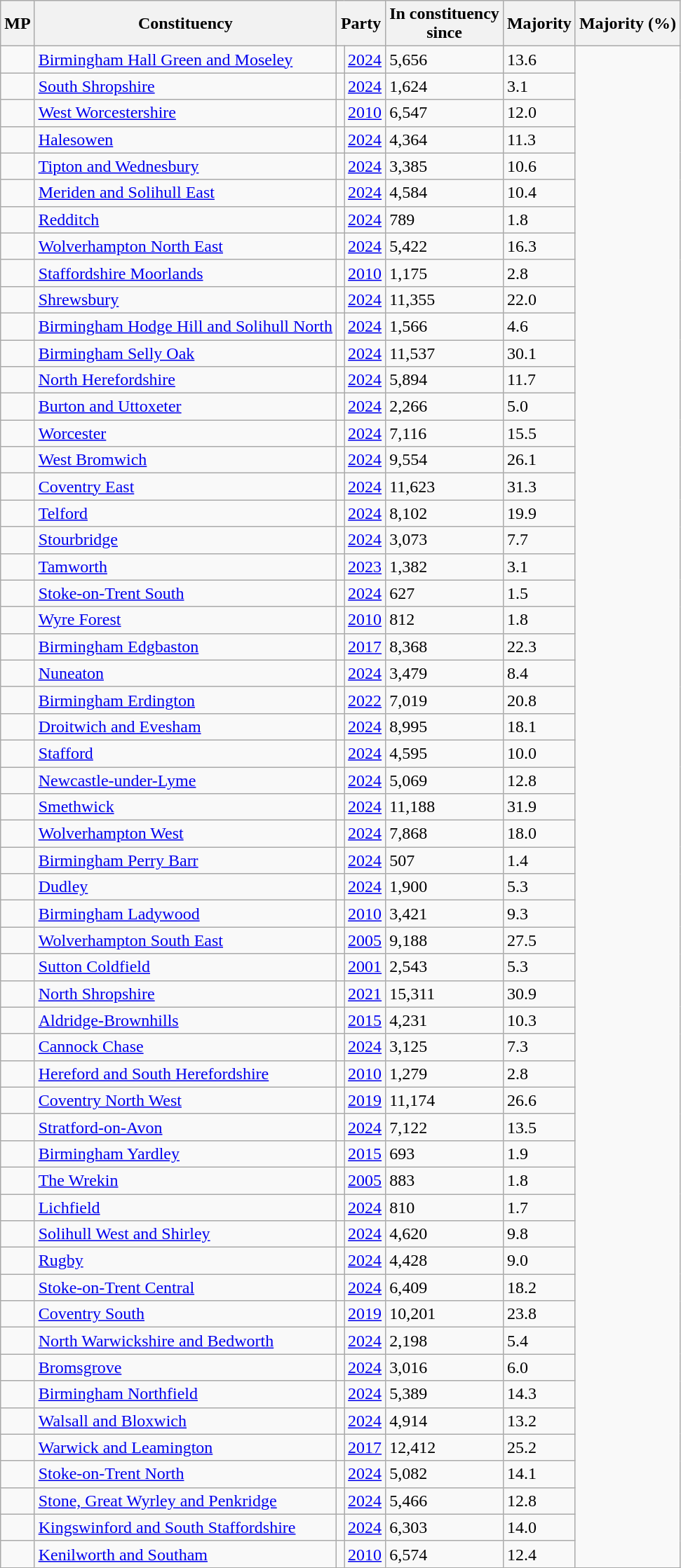<table class="wikitable sortable">
<tr>
<th>MP</th>
<th>Constituency</th>
<th colspan="2">Party</th>
<th>In constituency<br>since</th>
<th>Majority</th>
<th>Majority (%)</th>
</tr>
<tr>
<td></td>
<td><a href='#'>Birmingham Hall Green and Moseley</a></td>
<td></td>
<td><a href='#'>2024</a></td>
<td>5,656</td>
<td>13.6</td>
</tr>
<tr>
<td></td>
<td><a href='#'>South Shropshire</a></td>
<td></td>
<td><a href='#'>2024</a></td>
<td>1,624</td>
<td>3.1</td>
</tr>
<tr>
<td></td>
<td><a href='#'>West Worcestershire</a></td>
<td></td>
<td><a href='#'>2010</a></td>
<td>6,547</td>
<td>12.0</td>
</tr>
<tr>
<td></td>
<td><a href='#'>Halesowen</a></td>
<td></td>
<td><a href='#'>2024</a></td>
<td>4,364</td>
<td>11.3</td>
</tr>
<tr>
<td></td>
<td><a href='#'>Tipton and Wednesbury</a></td>
<td></td>
<td><a href='#'>2024</a></td>
<td>3,385</td>
<td>10.6</td>
</tr>
<tr>
<td></td>
<td><a href='#'>Meriden and Solihull East</a></td>
<td></td>
<td><a href='#'>2024</a></td>
<td>4,584</td>
<td>10.4</td>
</tr>
<tr>
<td></td>
<td><a href='#'>Redditch</a></td>
<td></td>
<td><a href='#'>2024</a></td>
<td>789</td>
<td>1.8</td>
</tr>
<tr>
<td></td>
<td><a href='#'>Wolverhampton North East</a></td>
<td></td>
<td><a href='#'>2024</a></td>
<td>5,422</td>
<td>16.3</td>
</tr>
<tr>
<td></td>
<td><a href='#'>Staffordshire Moorlands</a></td>
<td></td>
<td><a href='#'>2010</a></td>
<td>1,175</td>
<td>2.8</td>
</tr>
<tr>
<td></td>
<td><a href='#'>Shrewsbury</a></td>
<td></td>
<td><a href='#'>2024</a></td>
<td>11,355</td>
<td>22.0</td>
</tr>
<tr>
<td></td>
<td><a href='#'>Birmingham Hodge Hill and Solihull North</a></td>
<td></td>
<td><a href='#'>2024</a></td>
<td>1,566</td>
<td>4.6</td>
</tr>
<tr>
<td></td>
<td><a href='#'>Birmingham Selly Oak</a></td>
<td></td>
<td><a href='#'>2024</a></td>
<td>11,537</td>
<td>30.1</td>
</tr>
<tr>
<td></td>
<td><a href='#'>North Herefordshire</a></td>
<td></td>
<td><a href='#'>2024</a></td>
<td>5,894</td>
<td>11.7</td>
</tr>
<tr>
<td></td>
<td><a href='#'>Burton and Uttoxeter</a></td>
<td></td>
<td><a href='#'>2024</a></td>
<td>2,266</td>
<td>5.0</td>
</tr>
<tr>
<td></td>
<td><a href='#'>Worcester</a></td>
<td></td>
<td><a href='#'>2024</a></td>
<td>7,116</td>
<td>15.5</td>
</tr>
<tr>
<td></td>
<td><a href='#'>West Bromwich</a></td>
<td></td>
<td><a href='#'>2024</a></td>
<td>9,554</td>
<td>26.1</td>
</tr>
<tr>
<td></td>
<td><a href='#'>Coventry East</a></td>
<td></td>
<td><a href='#'>2024</a></td>
<td>11,623</td>
<td>31.3</td>
</tr>
<tr>
<td></td>
<td><a href='#'>Telford</a></td>
<td></td>
<td><a href='#'>2024</a></td>
<td>8,102</td>
<td>19.9</td>
</tr>
<tr>
<td></td>
<td><a href='#'>Stourbridge</a></td>
<td></td>
<td><a href='#'>2024</a></td>
<td>3,073</td>
<td>7.7</td>
</tr>
<tr>
<td></td>
<td><a href='#'>Tamworth</a></td>
<td></td>
<td><a href='#'>2023</a></td>
<td>1,382</td>
<td>3.1</td>
</tr>
<tr>
<td></td>
<td><a href='#'>Stoke-on-Trent South</a></td>
<td></td>
<td><a href='#'>2024</a></td>
<td>627</td>
<td>1.5</td>
</tr>
<tr>
<td></td>
<td><a href='#'>Wyre Forest</a></td>
<td></td>
<td><a href='#'>2010</a></td>
<td>812</td>
<td>1.8</td>
</tr>
<tr>
<td></td>
<td><a href='#'>Birmingham Edgbaston</a></td>
<td></td>
<td><a href='#'>2017</a></td>
<td>8,368</td>
<td>22.3</td>
</tr>
<tr>
<td></td>
<td><a href='#'>Nuneaton</a></td>
<td></td>
<td><a href='#'>2024</a></td>
<td>3,479</td>
<td>8.4</td>
</tr>
<tr>
<td></td>
<td><a href='#'>Birmingham Erdington</a></td>
<td></td>
<td><a href='#'>2022</a></td>
<td>7,019</td>
<td>20.8</td>
</tr>
<tr>
<td></td>
<td><a href='#'>Droitwich and Evesham</a></td>
<td></td>
<td><a href='#'>2024</a></td>
<td>8,995</td>
<td>18.1</td>
</tr>
<tr>
<td></td>
<td><a href='#'>Stafford</a></td>
<td></td>
<td><a href='#'>2024</a></td>
<td>4,595</td>
<td>10.0</td>
</tr>
<tr>
<td></td>
<td><a href='#'>Newcastle-under-Lyme</a></td>
<td></td>
<td><a href='#'>2024</a></td>
<td>5,069</td>
<td>12.8</td>
</tr>
<tr>
<td></td>
<td><a href='#'>Smethwick</a></td>
<td></td>
<td><a href='#'>2024</a></td>
<td>11,188</td>
<td>31.9</td>
</tr>
<tr>
<td></td>
<td><a href='#'>Wolverhampton West</a></td>
<td></td>
<td><a href='#'>2024</a></td>
<td>7,868</td>
<td>18.0</td>
</tr>
<tr>
<td></td>
<td><a href='#'>Birmingham Perry Barr</a></td>
<td></td>
<td><a href='#'>2024</a></td>
<td>507</td>
<td>1.4</td>
</tr>
<tr>
<td></td>
<td><a href='#'>Dudley</a></td>
<td></td>
<td><a href='#'>2024</a></td>
<td>1,900</td>
<td>5.3</td>
</tr>
<tr>
<td></td>
<td><a href='#'>Birmingham Ladywood</a></td>
<td></td>
<td><a href='#'>2010</a></td>
<td>3,421</td>
<td>9.3</td>
</tr>
<tr>
<td></td>
<td><a href='#'>Wolverhampton South East</a></td>
<td></td>
<td><a href='#'>2005</a></td>
<td>9,188</td>
<td>27.5</td>
</tr>
<tr>
<td></td>
<td><a href='#'>Sutton Coldfield</a></td>
<td></td>
<td><a href='#'>2001</a></td>
<td>2,543</td>
<td>5.3</td>
</tr>
<tr>
<td></td>
<td><a href='#'>North Shropshire</a></td>
<td></td>
<td><a href='#'>2021</a></td>
<td>15,311</td>
<td>30.9</td>
</tr>
<tr>
<td></td>
<td><a href='#'>Aldridge-Brownhills</a></td>
<td></td>
<td><a href='#'>2015</a></td>
<td>4,231</td>
<td>10.3</td>
</tr>
<tr>
<td></td>
<td><a href='#'>Cannock Chase</a></td>
<td></td>
<td><a href='#'>2024</a></td>
<td>3,125</td>
<td>7.3</td>
</tr>
<tr>
<td></td>
<td><a href='#'>Hereford and South Herefordshire</a></td>
<td></td>
<td><a href='#'>2010</a></td>
<td>1,279</td>
<td>2.8</td>
</tr>
<tr>
<td></td>
<td><a href='#'>Coventry North West</a></td>
<td></td>
<td><a href='#'>2019</a></td>
<td>11,174</td>
<td>26.6</td>
</tr>
<tr>
<td></td>
<td><a href='#'>Stratford-on-Avon</a></td>
<td></td>
<td><a href='#'>2024</a></td>
<td>7,122</td>
<td>13.5</td>
</tr>
<tr>
<td></td>
<td><a href='#'>Birmingham Yardley</a></td>
<td></td>
<td><a href='#'>2015</a></td>
<td>693</td>
<td>1.9</td>
</tr>
<tr>
<td></td>
<td><a href='#'>The Wrekin</a></td>
<td></td>
<td><a href='#'>2005</a></td>
<td>883</td>
<td>1.8</td>
</tr>
<tr>
<td></td>
<td><a href='#'>Lichfield</a></td>
<td></td>
<td><a href='#'>2024</a></td>
<td>810</td>
<td>1.7</td>
</tr>
<tr>
<td></td>
<td><a href='#'>Solihull West and Shirley</a></td>
<td></td>
<td><a href='#'>2024</a></td>
<td>4,620</td>
<td>9.8</td>
</tr>
<tr>
<td></td>
<td><a href='#'>Rugby</a></td>
<td></td>
<td><a href='#'>2024</a></td>
<td>4,428</td>
<td>9.0</td>
</tr>
<tr>
<td></td>
<td><a href='#'>Stoke-on-Trent Central</a></td>
<td></td>
<td><a href='#'>2024</a></td>
<td>6,409</td>
<td>18.2</td>
</tr>
<tr>
<td></td>
<td><a href='#'>Coventry South</a></td>
<td></td>
<td><a href='#'>2019</a></td>
<td>10,201</td>
<td>23.8</td>
</tr>
<tr>
<td></td>
<td><a href='#'>North Warwickshire and Bedworth</a></td>
<td></td>
<td><a href='#'>2024</a></td>
<td>2,198</td>
<td>5.4</td>
</tr>
<tr>
<td></td>
<td><a href='#'>Bromsgrove</a></td>
<td></td>
<td><a href='#'>2024</a></td>
<td>3,016</td>
<td>6.0</td>
</tr>
<tr>
<td></td>
<td><a href='#'>Birmingham Northfield</a></td>
<td></td>
<td><a href='#'>2024</a></td>
<td>5,389</td>
<td>14.3</td>
</tr>
<tr>
<td></td>
<td><a href='#'>Walsall and Bloxwich</a></td>
<td></td>
<td><a href='#'>2024</a></td>
<td>4,914</td>
<td>13.2</td>
</tr>
<tr>
<td></td>
<td><a href='#'>Warwick and Leamington</a></td>
<td></td>
<td><a href='#'>2017</a></td>
<td>12,412</td>
<td>25.2</td>
</tr>
<tr>
<td></td>
<td><a href='#'>Stoke-on-Trent North</a></td>
<td></td>
<td><a href='#'>2024</a></td>
<td>5,082</td>
<td>14.1</td>
</tr>
<tr>
<td></td>
<td><a href='#'>Stone, Great Wyrley and Penkridge</a></td>
<td></td>
<td><a href='#'>2024</a></td>
<td>5,466</td>
<td>12.8</td>
</tr>
<tr>
<td></td>
<td><a href='#'>Kingswinford and South Staffordshire</a></td>
<td></td>
<td><a href='#'>2024</a></td>
<td>6,303</td>
<td>14.0</td>
</tr>
<tr>
<td></td>
<td><a href='#'>Kenilworth and Southam</a></td>
<td></td>
<td><a href='#'>2010</a></td>
<td>6,574</td>
<td>12.4</td>
</tr>
</table>
